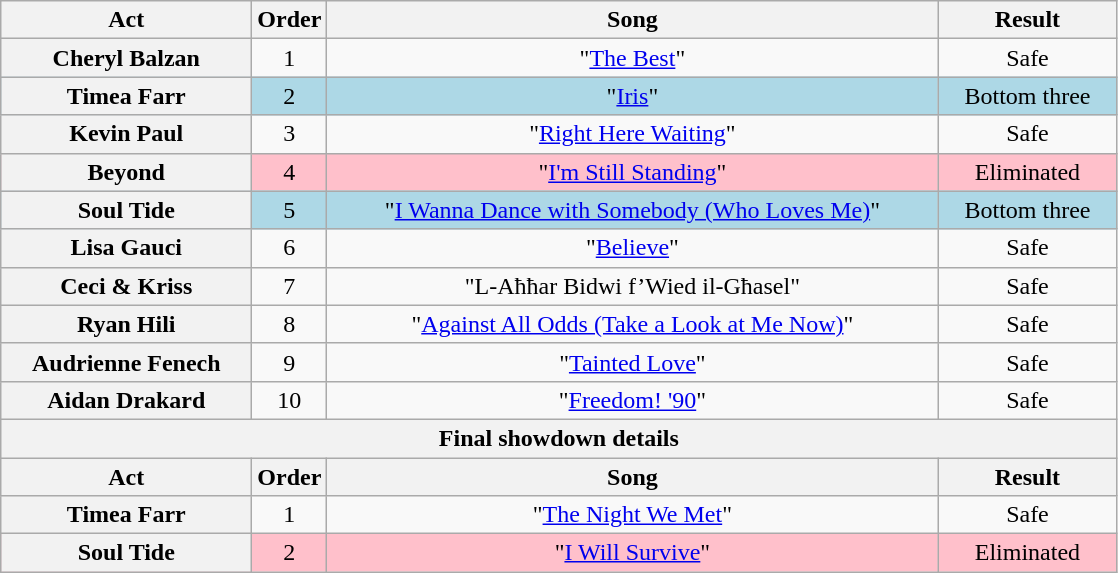<table class="wikitable plainrowheaders" style="text-align:center;">
<tr>
<th scope="col" style="width:10em;">Act</th>
<th scope="col">Order</th>
<th scope="col" style="width:25em;">Song</th>
<th scope="col" style="width:7em;">Result</th>
</tr>
<tr>
<th scope="row">Cheryl Balzan</th>
<td>1</td>
<td>"<a href='#'>The Best</a>"</td>
<td>Safe</td>
</tr>
<tr style="background:lightblue;">
<th scope="row">Timea Farr</th>
<td>2</td>
<td>"<a href='#'>Iris</a>"</td>
<td>Bottom three</td>
</tr>
<tr>
<th scope="row">Kevin Paul</th>
<td>3</td>
<td>"<a href='#'>Right Here Waiting</a>"</td>
<td>Safe</td>
</tr>
<tr style="background:pink;">
<th scope="row">Beyond</th>
<td>4</td>
<td>"<a href='#'>I'm Still Standing</a>"</td>
<td>Eliminated</td>
</tr>
<tr style="background:lightblue;">
<th scope="row">Soul Tide</th>
<td>5</td>
<td>"<a href='#'>I Wanna Dance with Somebody (Who Loves Me)</a>"</td>
<td>Bottom three</td>
</tr>
<tr>
<th scope="row">Lisa Gauci</th>
<td>6</td>
<td>"<a href='#'>Believe</a>"</td>
<td>Safe</td>
</tr>
<tr>
<th scope="row">Ceci & Kriss</th>
<td>7</td>
<td>"L-Aħħar Bidwi f’Wied il-Għasel"</td>
<td>Safe</td>
</tr>
<tr>
<th scope="row">Ryan Hili</th>
<td>8</td>
<td>"<a href='#'>Against All Odds (Take a Look at Me Now)</a>"</td>
<td>Safe</td>
</tr>
<tr>
<th scope="row">Audrienne Fenech</th>
<td>9</td>
<td>"<a href='#'>Tainted Love</a>"</td>
<td>Safe</td>
</tr>
<tr>
<th scope="row">Aidan Drakard</th>
<td>10</td>
<td>"<a href='#'>Freedom! '90</a>"</td>
<td>Safe</td>
</tr>
<tr>
<th colspan="4">Final showdown details</th>
</tr>
<tr>
<th scope="col" style="width:10em;">Act</th>
<th scope="col">Order</th>
<th scope="col">Song</th>
<th scope="col" style="width:6em;">Result</th>
</tr>
<tr>
<th scope="row">Timea Farr</th>
<td>1</td>
<td>"<a href='#'>The Night We Met</a>"</td>
<td>Safe</td>
</tr>
<tr style="background:pink;">
<th scope="row">Soul Tide</th>
<td>2</td>
<td>"<a href='#'>I Will Survive</a>"</td>
<td>Eliminated</td>
</tr>
</table>
